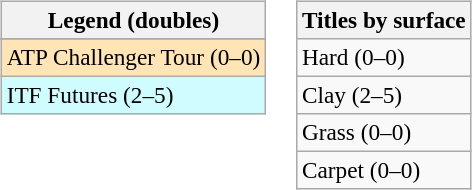<table>
<tr valign=top>
<td><br><table class=wikitable style=font-size:97%>
<tr>
<th>Legend (doubles)</th>
</tr>
<tr bgcolor=e5d1cb>
</tr>
<tr bgcolor=moccasin>
<td>ATP Challenger Tour (0–0)</td>
</tr>
<tr bgcolor=cffcff>
<td>ITF Futures (2–5)</td>
</tr>
</table>
</td>
<td><br><table class=wikitable style=font-size:97%>
<tr>
<th>Titles by surface</th>
</tr>
<tr>
<td>Hard (0–0)</td>
</tr>
<tr>
<td>Clay (2–5)</td>
</tr>
<tr>
<td>Grass (0–0)</td>
</tr>
<tr>
<td>Carpet (0–0)</td>
</tr>
</table>
</td>
</tr>
</table>
